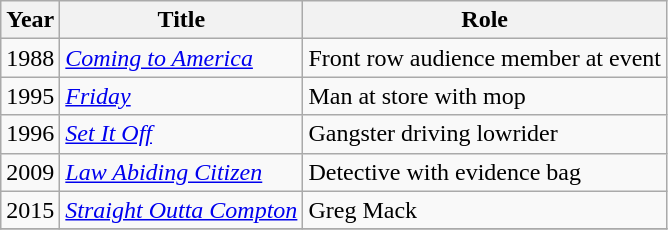<table class="wikitable">
<tr>
<th>Year</th>
<th>Title</th>
<th>Role</th>
</tr>
<tr>
<td>1988</td>
<td><em><a href='#'>Coming to America</a></em></td>
<td>Front row audience member at event</td>
</tr>
<tr>
<td>1995</td>
<td><em><a href='#'>Friday</a></em></td>
<td>Man at store with mop</td>
</tr>
<tr>
<td>1996</td>
<td><em><a href='#'>Set It Off</a></em></td>
<td>Gangster driving lowrider</td>
</tr>
<tr>
<td>2009</td>
<td><em><a href='#'>Law Abiding Citizen</a></em></td>
<td>Detective with evidence bag</td>
</tr>
<tr>
<td>2015</td>
<td><em><a href='#'>Straight Outta Compton</a></em></td>
<td>Greg Mack</td>
</tr>
<tr>
</tr>
</table>
